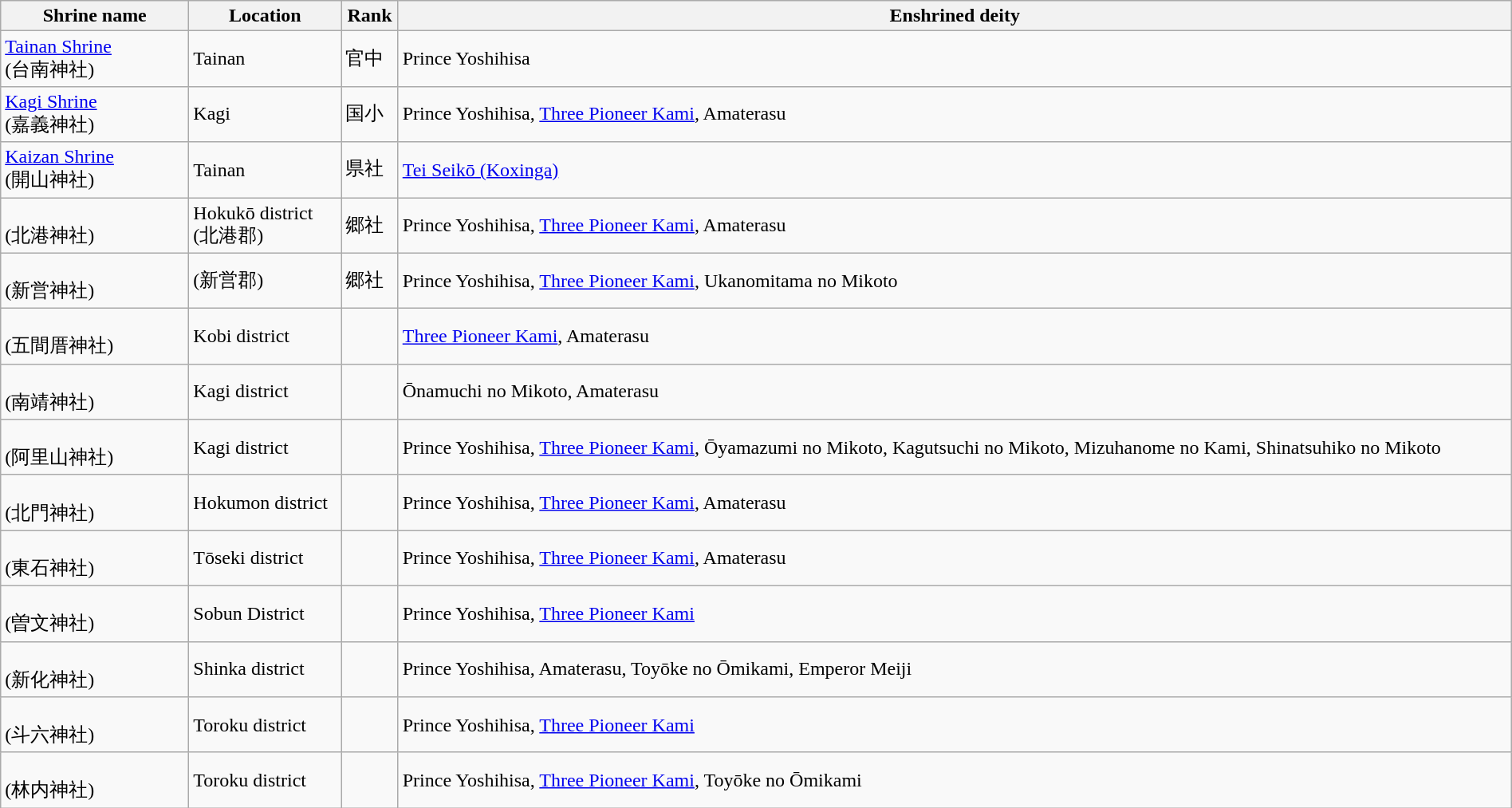<table width=100% class="wikitable">
<tr>
<th>Shrine name</th>
<th>Location</th>
<th>Rank</th>
<th>Enshrined deity</th>
</tr>
<tr>
<td width=150><a href='#'>Tainan Shrine</a><br>(台南神社)</td>
<td width=120>Tainan</td>
<td>官中</td>
<td>Prince Yoshihisa</td>
</tr>
<tr>
<td><a href='#'>Kagi Shrine</a><br>(嘉義神社)</td>
<td>Kagi</td>
<td>国小</td>
<td>Prince Yoshihisa, <a href='#'>Three Pioneer Kami</a>, Amaterasu</td>
</tr>
<tr>
<td><a href='#'>Kaizan Shrine</a><br>(開山神社)</td>
<td>Tainan</td>
<td>県社</td>
<td><a href='#'>Tei Seikō (Koxinga)</a></td>
</tr>
<tr>
<td><br>(北港神社)</td>
<td>Hokukō district<br>(北港郡)</td>
<td>郷社</td>
<td>Prince Yoshihisa, <a href='#'>Three Pioneer Kami</a>, Amaterasu</td>
</tr>
<tr>
<td><br>(新営神社)</td>
<td>(新営郡)</td>
<td>郷社</td>
<td>Prince Yoshihisa, <a href='#'>Three Pioneer Kami</a>, Ukanomitama no Mikoto</td>
</tr>
<tr>
<td><br>(五間厝神社)</td>
<td>Kobi district</td>
<td></td>
<td><a href='#'>Three Pioneer Kami</a>, Amaterasu</td>
</tr>
<tr>
<td><br>(南靖神社)</td>
<td>Kagi district</td>
<td></td>
<td>Ōnamuchi no Mikoto, Amaterasu</td>
</tr>
<tr>
<td><br>(阿里山神社)</td>
<td>Kagi district</td>
<td></td>
<td>Prince Yoshihisa, <a href='#'>Three Pioneer Kami</a>, Ōyamazumi no Mikoto, Kagutsuchi no Mikoto, Mizuhanome no Kami, Shinatsuhiko no Mikoto</td>
</tr>
<tr>
<td><br>(北門神社)</td>
<td>Hokumon district</td>
<td></td>
<td>Prince Yoshihisa, <a href='#'>Three Pioneer Kami</a>, Amaterasu</td>
</tr>
<tr>
<td><br>(東石神社)</td>
<td>Tōseki district</td>
<td></td>
<td>Prince Yoshihisa, <a href='#'>Three Pioneer Kami</a>, Amaterasu</td>
</tr>
<tr>
<td><br>(曽文神社)</td>
<td>Sobun District</td>
<td></td>
<td>Prince Yoshihisa, <a href='#'>Three Pioneer Kami</a></td>
</tr>
<tr>
<td><br>(新化神社)</td>
<td>Shinka district</td>
<td></td>
<td>Prince Yoshihisa, Amaterasu, Toyōke no Ōmikami, Emperor Meiji</td>
</tr>
<tr>
<td><br>(斗六神社)</td>
<td>Toroku district</td>
<td></td>
<td>Prince Yoshihisa, <a href='#'>Three Pioneer Kami</a></td>
</tr>
<tr>
<td><br>(林内神社)</td>
<td>Toroku district</td>
<td></td>
<td>Prince Yoshihisa, <a href='#'>Three Pioneer Kami</a>, Toyōke no Ōmikami</td>
</tr>
</table>
